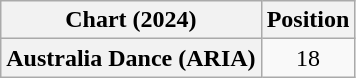<table class="wikitable plainrowheaders" style="text-align:center">
<tr>
<th scope="col">Chart (2024)</th>
<th scope="col">Position</th>
</tr>
<tr>
<th scope="row">Australia Dance (ARIA)</th>
<td>18</td>
</tr>
</table>
